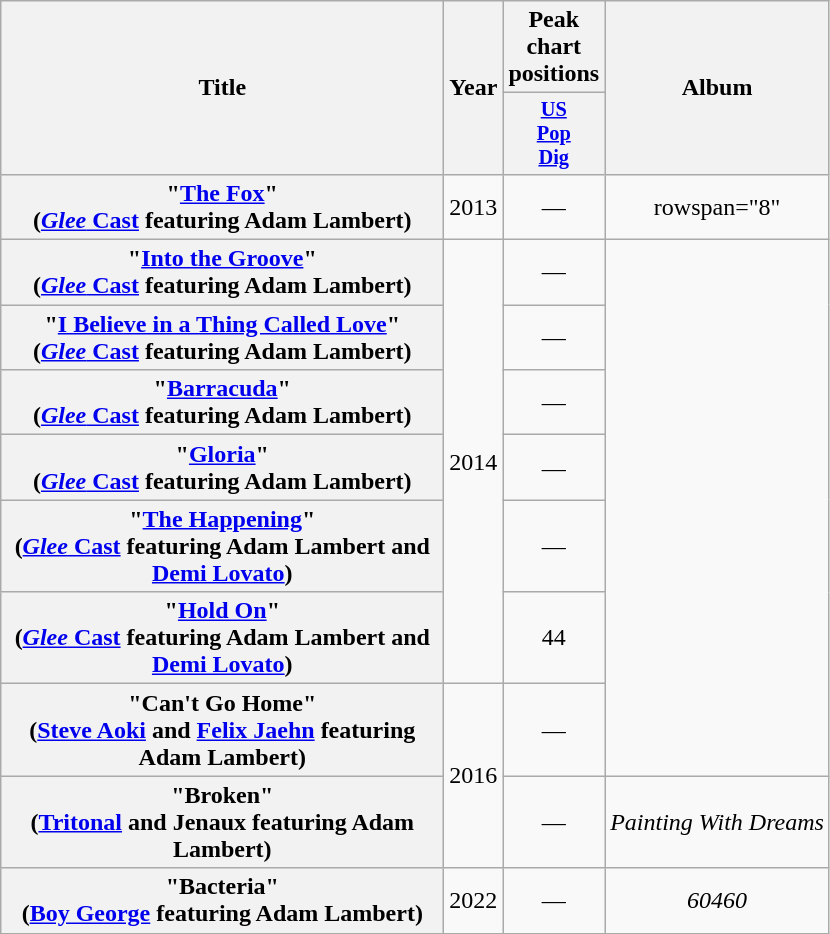<table class="wikitable plainrowheaders" style="text-align:center;">
<tr>
<th scope="colw" rowspan="2" style="width:18em;">Title</th>
<th scope="col" rowspan="2">Year</th>
<th scope="col" colspan="1">Peak chart positions</th>
<th scope="col" rowspan="2">Album</th>
</tr>
<tr>
<th scope="col" style="width:3em;font-size:85%;"><a href='#'>US<br>Pop<br>Dig</a><br></th>
</tr>
<tr>
<th scope="row">"<a href='#'>The Fox</a>"<br><span>(<a href='#'><em>Glee</em> Cast</a> featuring Adam Lambert)</span></th>
<td>2013</td>
<td>—</td>
<td>rowspan="8" </td>
</tr>
<tr>
<th scope="row">"<a href='#'>Into the Groove</a>"<br><span>(<a href='#'><em>Glee</em> Cast</a> featuring Adam Lambert)</span></th>
<td rowspan="6">2014</td>
<td>—</td>
</tr>
<tr>
<th scope="row">"<a href='#'>I Believe in a Thing Called Love</a>"<br><span>(<a href='#'><em>Glee</em> Cast</a> featuring Adam Lambert)</span></th>
<td>—</td>
</tr>
<tr>
<th scope="row">"<a href='#'>Barracuda</a>"<br><span>(<a href='#'><em>Glee</em> Cast</a> featuring Adam Lambert)</span></th>
<td>—</td>
</tr>
<tr>
<th scope="row">"<a href='#'>Gloria</a>"<br><span>(<a href='#'><em>Glee</em> Cast</a> featuring Adam Lambert)</span></th>
<td>—</td>
</tr>
<tr>
<th scope="row">"<a href='#'>The Happening</a>"<br><span>(<a href='#'><em>Glee</em> Cast</a> featuring Adam Lambert and <a href='#'>Demi Lovato</a>)</span></th>
<td>—</td>
</tr>
<tr>
<th scope="row">"<a href='#'>Hold On</a>"<br><span>(<a href='#'><em>Glee</em> Cast</a> featuring Adam Lambert and <a href='#'>Demi Lovato</a>)</span></th>
<td>44</td>
</tr>
<tr>
<th scope="row">"Can't Go Home"<br><span>(<a href='#'>Steve Aoki</a> and <a href='#'>Felix Jaehn</a> featuring Adam Lambert)</span></th>
<td rowspan="2">2016</td>
<td>—</td>
</tr>
<tr>
<th scope="row">"Broken"<br><span>(<a href='#'>Tritonal</a> and Jenaux featuring Adam Lambert)</span></th>
<td>—</td>
<td><em>Painting With Dreams</em></td>
</tr>
<tr>
<th scope="row">"Bacteria"<br><span>(<a href='#'>Boy George</a>  featuring Adam Lambert)</span></th>
<td>2022</td>
<td>—</td>
<td><em>60460</em></td>
</tr>
</table>
